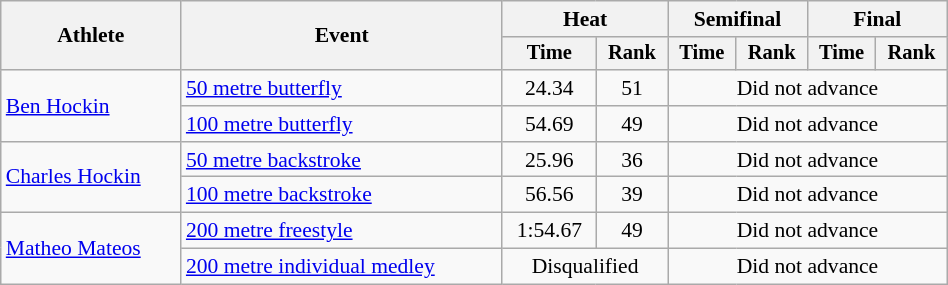<table class="wikitable" style="text-align:center; font-size:90%; width:50%;">
<tr>
<th rowspan="2">Athlete</th>
<th rowspan="2">Event</th>
<th colspan="2">Heat</th>
<th colspan="2">Semifinal</th>
<th colspan="2">Final</th>
</tr>
<tr style="font-size:95%">
<th>Time</th>
<th>Rank</th>
<th>Time</th>
<th>Rank</th>
<th>Time</th>
<th>Rank</th>
</tr>
<tr>
<td align=left rowspan=2><a href='#'>Ben Hockin</a></td>
<td align=left><a href='#'>50 metre butterfly</a></td>
<td>24.34</td>
<td>51</td>
<td colspan=4>Did not advance</td>
</tr>
<tr>
<td align=left><a href='#'>100 metre butterfly</a></td>
<td>54.69</td>
<td>49</td>
<td colspan=4>Did not advance</td>
</tr>
<tr>
<td align=left rowspan=2><a href='#'>Charles Hockin</a></td>
<td align=left><a href='#'>50 metre backstroke</a></td>
<td>25.96</td>
<td>36</td>
<td colspan=4>Did not advance</td>
</tr>
<tr>
<td align=left><a href='#'>100 metre backstroke</a></td>
<td>56.56</td>
<td>39</td>
<td colspan=4>Did not advance</td>
</tr>
<tr>
<td align=left rowspan=2><a href='#'>Matheo Mateos</a></td>
<td align=left><a href='#'>200 metre freestyle</a></td>
<td>1:54.67</td>
<td>49</td>
<td colspan=4>Did not advance</td>
</tr>
<tr>
<td align=left><a href='#'>200 metre individual medley</a></td>
<td colspan=2>Disqualified</td>
<td colspan=4>Did not advance</td>
</tr>
</table>
